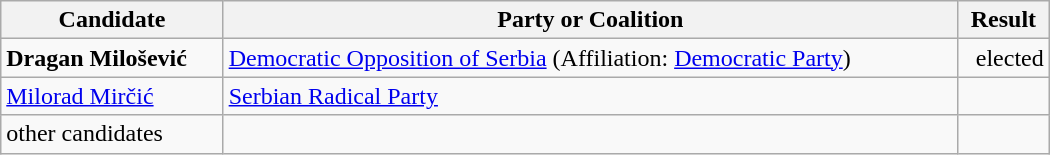<table style="width:700px;" class="wikitable">
<tr>
<th>Candidate</th>
<th>Party or Coalition</th>
<th>Result</th>
</tr>
<tr>
<td align="left"><strong>Dragan Milošević</strong></td>
<td align="left"><a href='#'>Democratic Opposition of Serbia</a> (Affiliation: <a href='#'>Democratic Party</a>)</td>
<td align="right">elected</td>
</tr>
<tr>
<td align="left"><a href='#'>Milorad Mirčić</a></td>
<td align="left"><a href='#'>Serbian Radical Party</a></td>
<td align="right"></td>
</tr>
<tr>
<td align="left">other candidates</td>
<td align="left"></td>
<td align="right"></td>
</tr>
</table>
